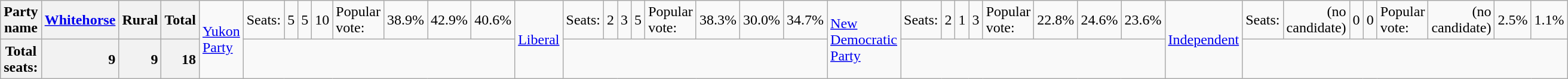<table class="wikitable">
<tr>
<th colspan="3">Party name</th>
<th style="width:70px;"><a href='#'>Whitehorse</a></th>
<th style="width:70px;">Rural</th>
<th style="width:70px;">Total<br></th>
<td rowspan="2"><a href='#'>Yukon Party</a></td>
<td>Seats:</td>
<td style="text-align:right;">5</td>
<td style="text-align:right;">5</td>
<td style="text-align:right;">10<br></td>
<td>Popular vote:</td>
<td style="text-align:right;">38.9%</td>
<td style="text-align:right;">42.9%</td>
<td style="text-align:right;">40.6%<br></td>
<td rowspan="2"><a href='#'>Liberal</a></td>
<td>Seats:</td>
<td style="text-align:right;">2</td>
<td style="text-align:right;">3</td>
<td style="text-align:right;">5<br></td>
<td>Popular vote:</td>
<td style="text-align:right;">38.3%</td>
<td style="text-align:right;">30.0%</td>
<td style="text-align:right;">34.7%<br></td>
<td rowspan="2"><a href='#'>New Democratic Party</a></td>
<td>Seats:</td>
<td style="text-align:right;">2</td>
<td style="text-align:right;">1</td>
<td style="text-align:right;">3<br></td>
<td>Popular vote:</td>
<td style="text-align:right;">22.8%</td>
<td style="text-align:right;">24.6%</td>
<td style="text-align:right;">23.6%<br></td>
<td rowspan="2"><a href='#'>Independent</a></td>
<td>Seats:</td>
<td style="text-align:right;">(no candidate)</td>
<td style="text-align:right;">0</td>
<td style="text-align:right;">0<br></td>
<td>Popular vote:</td>
<td style="text-align:right;">(no candidate)</td>
<td style="text-align:right;">2.5%</td>
<td style="text-align:right;">1.1%</td>
</tr>
<tr>
<th colspan=3>Total seats:</th>
<th style="text-align:right;">9</th>
<th style="text-align:right;">9</th>
<th style="text-align:right;">18</th>
</tr>
</table>
